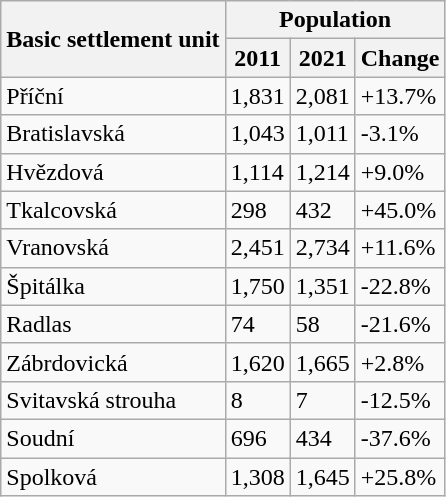<table class="wikitable sortable">
<tr>
<th rowspan=2>Basic settlement unit</th>
<th colspan=3>Population</th>
</tr>
<tr>
<th>2011</th>
<th>2021</th>
<th>Change</th>
</tr>
<tr>
<td>Příční</td>
<td>1,831</td>
<td>2,081</td>
<td>+13.7%</td>
</tr>
<tr>
<td>Bratislavská</td>
<td>1,043</td>
<td>1,011</td>
<td>-3.1%</td>
</tr>
<tr>
<td>Hvězdová</td>
<td>1,114</td>
<td>1,214</td>
<td>+9.0%</td>
</tr>
<tr>
<td>Tkalcovská</td>
<td>298</td>
<td>432</td>
<td>+45.0%</td>
</tr>
<tr>
<td>Vranovská</td>
<td>2,451</td>
<td>2,734</td>
<td>+11.6%</td>
</tr>
<tr>
<td>Špitálka</td>
<td>1,750</td>
<td>1,351</td>
<td>-22.8%</td>
</tr>
<tr>
<td>Radlas</td>
<td>74</td>
<td>58</td>
<td>-21.6%</td>
</tr>
<tr>
<td>Zábrdovická</td>
<td>1,620</td>
<td>1,665</td>
<td>+2.8%</td>
</tr>
<tr>
<td>Svitavská strouha</td>
<td>8</td>
<td>7</td>
<td>-12.5%</td>
</tr>
<tr>
<td>Soudní</td>
<td>696</td>
<td>434</td>
<td>-37.6%</td>
</tr>
<tr>
<td>Spolková</td>
<td>1,308</td>
<td>1,645</td>
<td>+25.8%</td>
</tr>
</table>
